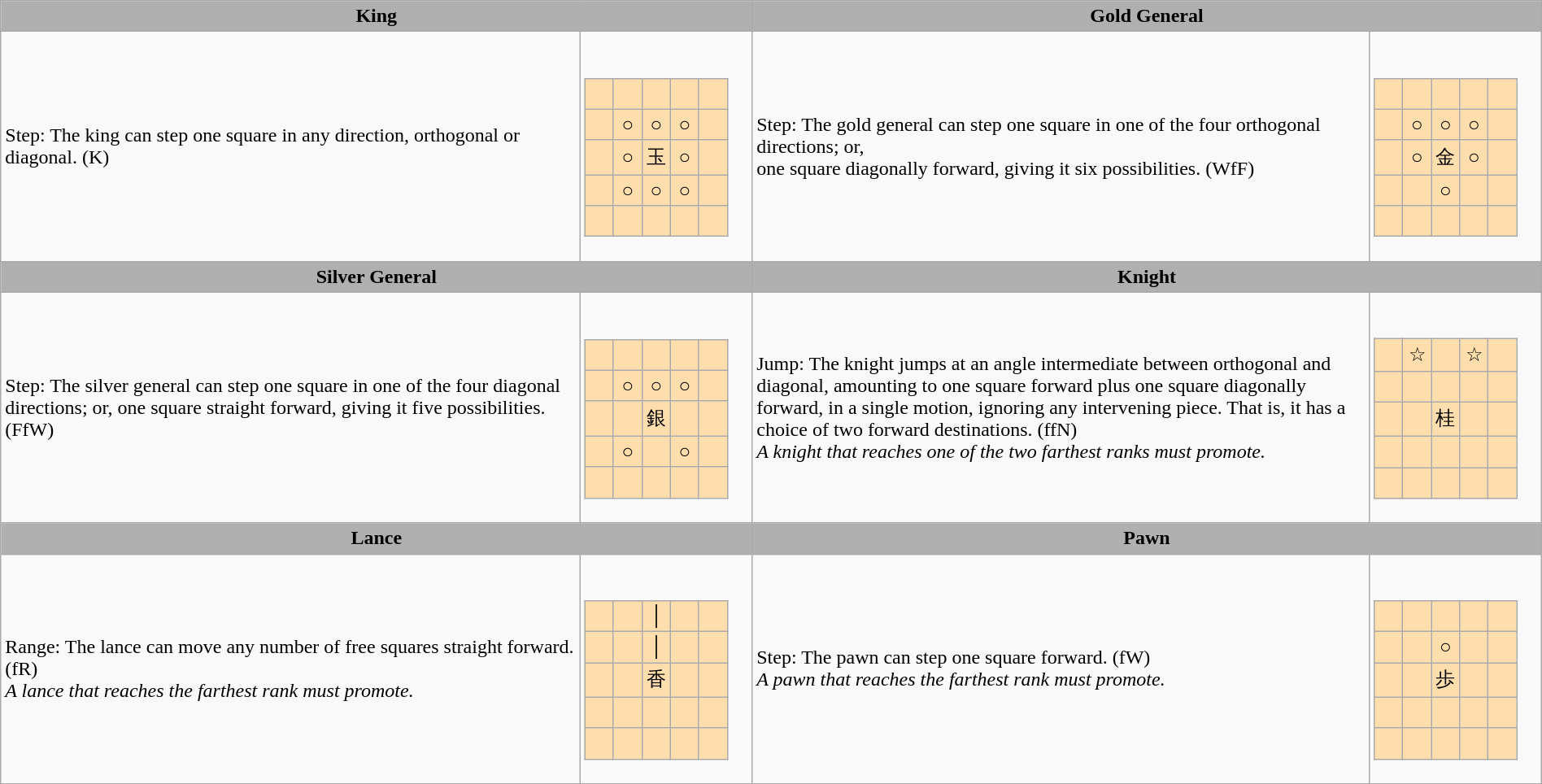<table class="wikitable" style="margin:1em auto;">
<tr>
<th colspan="2" style="background:#B0B0B0;" width="50%">King</th>
<th colspan="2" style="background:#B0B0B0;" width="50%">Gold General</th>
</tr>
<tr>
<td>Step: The king can step one square in any direction, orthogonal or diagonal. (K)</td>
<td><br><table class="wikitable" style="text-align:center;">
<tr style="background:#ffdead;">
<td width="20"> </td>
<td width="20"> </td>
<td width="20"> </td>
<td width="20"> </td>
<td width="20"> </td>
</tr>
<tr style="background:#ffdead;">
<td> </td>
<td>○</td>
<td>○</td>
<td>○</td>
<td> </td>
</tr>
<tr style="background:#ffdead;">
<td> </td>
<td>○</td>
<td>玉</td>
<td>○</td>
<td> </td>
</tr>
<tr style="background:#ffdead;">
<td> </td>
<td>○</td>
<td>○</td>
<td>○</td>
<td> </td>
</tr>
<tr style="background:#ffdead;">
<td> </td>
<td> </td>
<td> </td>
<td> </td>
<td> </td>
</tr>
</table>
</td>
<td>Step: The gold general can step one square in one of the four orthogonal directions; or,<br>one square diagonally forward, giving it six possibilities. (WfF)</td>
<td><br><table class="wikitable" style="text-align:center;">
<tr style="background:#ffdead;">
<td width="20"> </td>
<td width="20"> </td>
<td width="20"> </td>
<td width="20"> </td>
<td width="20"> </td>
</tr>
<tr style="background:#ffdead;">
<td> </td>
<td>○</td>
<td>○</td>
<td>○</td>
<td> </td>
</tr>
<tr style="background:#ffdead;">
<td> </td>
<td>○</td>
<td>金</td>
<td>○</td>
<td> </td>
</tr>
<tr style="background:#ffdead;">
<td> </td>
<td> </td>
<td>○</td>
<td> </td>
<td> </td>
</tr>
<tr style="background:#ffdead;">
<td> </td>
<td> </td>
<td> </td>
<td> </td>
<td> </td>
</tr>
</table>
</td>
</tr>
<tr>
<th colspan="2" style="background:#B0B0B0;" width="50%">Silver General</th>
<th colspan="2" style="background:#B0B0B0;" width="50%">Knight</th>
</tr>
<tr>
<td>Step: The silver general can step one square in one of the four diagonal directions; or, one square straight forward, giving it five possibilities. (FfW)</td>
<td><br><table class="wikitable" style="text-align:center;">
<tr style="background:#ffdead;">
<td width="20"> </td>
<td width="20"> </td>
<td width="20"> </td>
<td width="20"> </td>
<td width="20"> </td>
</tr>
<tr style="background:#ffdead;">
<td> </td>
<td>○</td>
<td>○</td>
<td>○</td>
<td> </td>
</tr>
<tr style="background:#ffdead;">
<td> </td>
<td> </td>
<td>銀</td>
<td> </td>
<td> </td>
</tr>
<tr style="background:#ffdead;">
<td> </td>
<td>○</td>
<td> </td>
<td>○</td>
<td> </td>
</tr>
<tr style="background:#ffdead;">
<td> </td>
<td> </td>
<td> </td>
<td> </td>
<td> </td>
</tr>
</table>
</td>
<td>Jump: The knight jumps at an angle intermediate between orthogonal and diagonal, amounting to one square forward plus one square diagonally forward, in a single motion, ignoring any intervening piece. That is, it has a choice of two forward destinations. (ffN)<br><em>A knight that reaches one of the two farthest ranks must promote.</em></td>
<td><br><table class="wikitable" style="text-align:center;">
<tr style="background:#ffdead;">
<td width="20"> </td>
<td width="20">☆</td>
<td width="20"> </td>
<td width="20">☆</td>
<td width="20"> </td>
</tr>
<tr style="background:#ffdead;">
<td> </td>
<td> </td>
<td> </td>
<td> </td>
<td> </td>
</tr>
<tr style="background:#ffdead;">
<td> </td>
<td> </td>
<td>桂</td>
<td> </td>
<td> </td>
</tr>
<tr style="background:#ffdead;">
<td> </td>
<td> </td>
<td> </td>
<td> </td>
<td> </td>
</tr>
<tr style="background:#ffdead;">
<td> </td>
<td> </td>
<td> </td>
<td> </td>
<td> </td>
</tr>
</table>
</td>
</tr>
<tr>
<th colspan="2" style="background:#B0B0B0;" width="50%">Lance</th>
<th colspan="2" style="background:#B0B0B0;" width="50%">Pawn</th>
</tr>
<tr>
<td>Range: The lance can move any number of free squares straight forward. (fR)<br><em>A lance that reaches the farthest rank must promote.</em></td>
<td><br><table class="wikitable" style="text-align:center;">
<tr style="background:#ffdead;">
<td width="20"> </td>
<td width="20"> </td>
<td width="20">│</td>
<td width="20"> </td>
<td width="20"> </td>
</tr>
<tr style="background:#ffdead;">
<td> </td>
<td> </td>
<td>│</td>
<td> </td>
<td> </td>
</tr>
<tr style="background:#ffdead;">
<td> </td>
<td> </td>
<td>香</td>
<td> </td>
<td> </td>
</tr>
<tr style="background:#ffdead;">
<td> </td>
<td> </td>
<td> </td>
<td> </td>
<td> </td>
</tr>
<tr style="background:#ffdead;">
<td> </td>
<td> </td>
<td> </td>
<td> </td>
<td> </td>
</tr>
</table>
</td>
<td>Step: The pawn can step one square forward. (fW)<br><em>A pawn that reaches the farthest rank must promote.</em></td>
<td><br><table class="wikitable" style="text-align:center;">
<tr style="background:#ffdead;">
<td width="20"> </td>
<td width="20"> </td>
<td width="20"> </td>
<td width="20"> </td>
<td width="20"> </td>
</tr>
<tr style="background:#ffdead;">
<td> </td>
<td> </td>
<td>○</td>
<td> </td>
<td> </td>
</tr>
<tr style="background:#ffdead;">
<td> </td>
<td> </td>
<td>歩</td>
<td> </td>
<td> </td>
</tr>
<tr style="background:#ffdead;">
<td> </td>
<td> </td>
<td> </td>
<td> </td>
<td> </td>
</tr>
<tr style="background:#ffdead;">
<td> </td>
<td> </td>
<td> </td>
<td> </td>
<td> </td>
</tr>
</table>
</td>
</tr>
</table>
